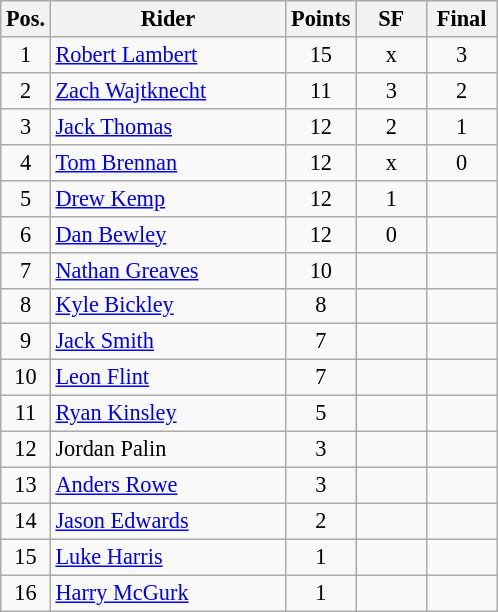<table class=wikitable style="font-size:93%;">
<tr>
<th width=25px>Pos.</th>
<th width=150px>Rider</th>
<th width=40px>Points</th>
<th width=40px>SF</th>
<th width=40px>Final</th>
</tr>
<tr align=center>
<td>1</td>
<td align=left><a href='#'>Robert Lambert</a></td>
<td>15</td>
<td>x</td>
<td>3</td>
</tr>
<tr align=center>
<td>2</td>
<td align=left><a href='#'>Zach Wajtknecht</a></td>
<td>11</td>
<td>3</td>
<td>2</td>
</tr>
<tr align=center>
<td>3</td>
<td align=left><a href='#'>Jack Thomas</a></td>
<td>12</td>
<td>2</td>
<td>1</td>
</tr>
<tr align=center>
<td>4</td>
<td align=left><a href='#'>Tom Brennan</a></td>
<td>12</td>
<td>x</td>
<td>0</td>
</tr>
<tr align=center>
<td>5</td>
<td align=left><a href='#'>Drew Kemp</a></td>
<td>12</td>
<td>1</td>
<td></td>
</tr>
<tr align=center>
<td>6</td>
<td align=left><a href='#'>Dan Bewley</a></td>
<td>12</td>
<td>0</td>
<td></td>
</tr>
<tr align=center>
<td>7</td>
<td align=left><a href='#'>Nathan Greaves</a></td>
<td>10</td>
<td></td>
<td></td>
</tr>
<tr align=center>
<td>8</td>
<td align=left><a href='#'>Kyle Bickley</a></td>
<td>8</td>
<td></td>
<td></td>
</tr>
<tr align=center>
<td>9</td>
<td align=left><a href='#'>Jack Smith</a></td>
<td>7</td>
<td></td>
<td></td>
</tr>
<tr align=center>
<td>10</td>
<td align=left><a href='#'>Leon Flint</a></td>
<td>7</td>
<td></td>
<td></td>
</tr>
<tr align=center>
<td>11</td>
<td align=left><a href='#'>Ryan Kinsley</a></td>
<td>5</td>
<td></td>
<td></td>
</tr>
<tr align=center>
<td>12</td>
<td align=left>Jordan Palin</td>
<td>3</td>
<td></td>
<td></td>
</tr>
<tr align=center>
<td>13</td>
<td align=left><a href='#'>Anders Rowe</a></td>
<td>3</td>
<td></td>
<td></td>
</tr>
<tr align=center>
<td>14</td>
<td align=left><a href='#'>Jason Edwards</a></td>
<td>2</td>
<td></td>
<td></td>
</tr>
<tr align=center>
<td>15</td>
<td align=left><a href='#'>Luke Harris</a></td>
<td>1</td>
<td></td>
<td></td>
</tr>
<tr align=center>
<td>16</td>
<td align=left><a href='#'>Harry McGurk</a></td>
<td>1</td>
<td></td>
<td></td>
</tr>
</table>
